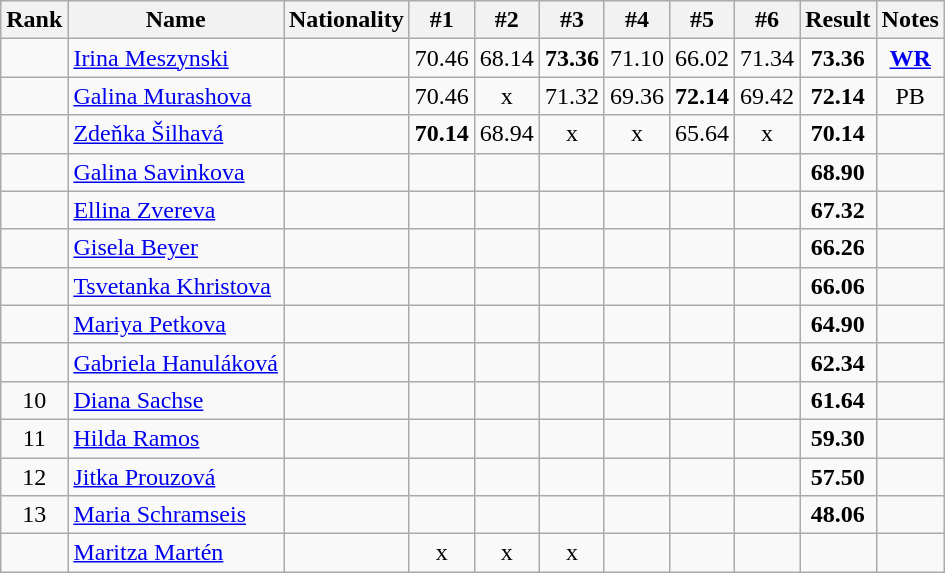<table class="wikitable sortable" style="text-align:center">
<tr>
<th>Rank</th>
<th>Name</th>
<th>Nationality</th>
<th>#1</th>
<th>#2</th>
<th>#3</th>
<th>#4</th>
<th>#5</th>
<th>#6</th>
<th>Result</th>
<th>Notes</th>
</tr>
<tr>
<td></td>
<td align="left"><a href='#'>Irina Meszynski</a></td>
<td align=left></td>
<td>70.46</td>
<td>68.14</td>
<td><strong>73.36</strong></td>
<td>71.10</td>
<td>66.02</td>
<td>71.34</td>
<td><strong>73.36</strong></td>
<td><strong><a href='#'>WR</a></strong></td>
</tr>
<tr>
<td></td>
<td align="left"><a href='#'>Galina Murashova</a></td>
<td align=left></td>
<td>70.46</td>
<td>x</td>
<td>71.32</td>
<td>69.36</td>
<td><strong>72.14</strong></td>
<td>69.42</td>
<td><strong>72.14</strong></td>
<td>PB</td>
</tr>
<tr>
<td></td>
<td align="left"><a href='#'>Zdeňka Šilhavá</a></td>
<td align=left></td>
<td><strong>70.14</strong></td>
<td>68.94</td>
<td>x</td>
<td>x</td>
<td>65.64</td>
<td>x</td>
<td><strong>70.14</strong></td>
<td></td>
</tr>
<tr>
<td></td>
<td align="left"><a href='#'>Galina Savinkova</a></td>
<td align=left></td>
<td></td>
<td></td>
<td></td>
<td></td>
<td></td>
<td></td>
<td><strong>68.90</strong></td>
<td></td>
</tr>
<tr>
<td></td>
<td align="left"><a href='#'>Ellina Zvereva</a></td>
<td align=left></td>
<td></td>
<td></td>
<td></td>
<td></td>
<td></td>
<td></td>
<td><strong>67.32</strong></td>
<td></td>
</tr>
<tr>
<td></td>
<td align="left"><a href='#'>Gisela Beyer</a></td>
<td align=left></td>
<td></td>
<td></td>
<td></td>
<td></td>
<td></td>
<td></td>
<td><strong>66.26</strong></td>
<td></td>
</tr>
<tr>
<td></td>
<td align="left"><a href='#'>Tsvetanka Khristova</a></td>
<td align=left></td>
<td></td>
<td></td>
<td></td>
<td></td>
<td></td>
<td></td>
<td><strong>66.06</strong></td>
<td></td>
</tr>
<tr>
<td></td>
<td align="left"><a href='#'>Mariya Petkova</a></td>
<td align=left></td>
<td></td>
<td></td>
<td></td>
<td></td>
<td></td>
<td></td>
<td><strong>64.90</strong></td>
<td></td>
</tr>
<tr>
<td></td>
<td align="left"><a href='#'>Gabriela Hanuláková</a></td>
<td align=left></td>
<td></td>
<td></td>
<td></td>
<td></td>
<td></td>
<td></td>
<td><strong>62.34</strong></td>
<td></td>
</tr>
<tr>
<td>10</td>
<td align="left"><a href='#'>Diana Sachse</a></td>
<td align=left></td>
<td></td>
<td></td>
<td></td>
<td></td>
<td></td>
<td></td>
<td><strong>61.64</strong></td>
<td></td>
</tr>
<tr>
<td>11</td>
<td align="left"><a href='#'>Hilda Ramos</a></td>
<td align=left></td>
<td></td>
<td></td>
<td></td>
<td></td>
<td></td>
<td></td>
<td><strong>59.30</strong></td>
<td></td>
</tr>
<tr>
<td>12</td>
<td align="left"><a href='#'>Jitka Prouzová</a></td>
<td align=left></td>
<td></td>
<td></td>
<td></td>
<td></td>
<td></td>
<td></td>
<td><strong>57.50</strong></td>
<td></td>
</tr>
<tr>
<td>13</td>
<td align="left"><a href='#'>Maria Schramseis</a></td>
<td align=left></td>
<td></td>
<td></td>
<td></td>
<td></td>
<td></td>
<td></td>
<td><strong>48.06</strong></td>
<td></td>
</tr>
<tr>
<td></td>
<td align="left"><a href='#'>Maritza Martén</a></td>
<td align=left></td>
<td>x</td>
<td>x</td>
<td>x</td>
<td></td>
<td></td>
<td></td>
<td><strong></strong></td>
<td></td>
</tr>
</table>
